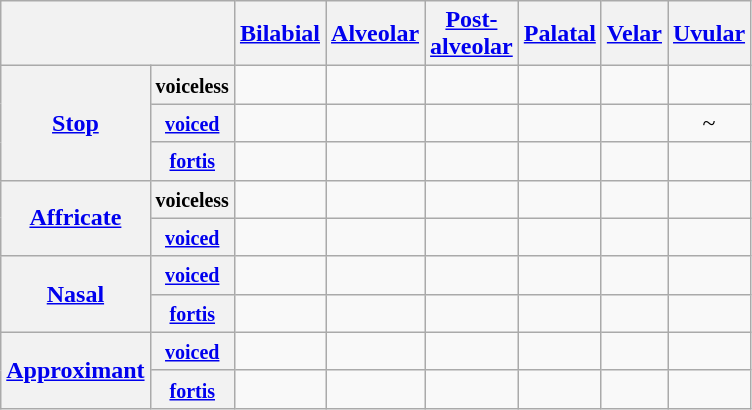<table class="wikitable" style="text-align:center">
<tr>
<th colspan="2"></th>
<th><a href='#'>Bilabial</a></th>
<th><a href='#'>Alveolar</a></th>
<th><a href='#'>Post-<br>alveolar</a></th>
<th><a href='#'>Palatal</a></th>
<th><a href='#'>Velar</a></th>
<th><a href='#'>Uvular</a></th>
</tr>
<tr>
<th rowspan="3"><a href='#'>Stop</a></th>
<th><small>voiceless</small></th>
<td> </td>
<td> </td>
<td></td>
<td></td>
<td> </td>
<td> </td>
</tr>
<tr>
<th><a href='#'><small>voiced</small></a></th>
<td> </td>
<td> </td>
<td></td>
<td></td>
<td> </td>
<td> ~   </td>
</tr>
<tr>
<th><small><a href='#'>fortis</a></small></th>
<td> </td>
<td> </td>
<td></td>
<td></td>
<td> </td>
<td></td>
</tr>
<tr>
<th rowspan="2"><a href='#'>Affricate</a></th>
<th><small>voiceless</small></th>
<td></td>
<td></td>
<td> </td>
<td></td>
<td></td>
<td></td>
</tr>
<tr>
<th><a href='#'><small>voiced</small></a></th>
<td></td>
<td></td>
<td> </td>
<td></td>
<td></td>
<td></td>
</tr>
<tr>
<th rowspan="2"><a href='#'>Nasal</a></th>
<th><small><a href='#'>voiced</a></small></th>
<td> </td>
<td> </td>
<td></td>
<td></td>
<td></td>
<td></td>
</tr>
<tr>
<th><small><a href='#'>fortis</a></small></th>
<td> </td>
<td> </td>
<td></td>
<td></td>
<td></td>
<td></td>
</tr>
<tr>
<th rowspan="2"><a href='#'>Approximant</a></th>
<th><small><a href='#'>voiced</a></small></th>
<td></td>
<td> </td>
<td></td>
<td> </td>
<td> </td>
<td></td>
</tr>
<tr>
<th><small><a href='#'>fortis</a></small></th>
<td></td>
<td> </td>
<td></td>
<td> </td>
<td> </td>
<td></td>
</tr>
</table>
